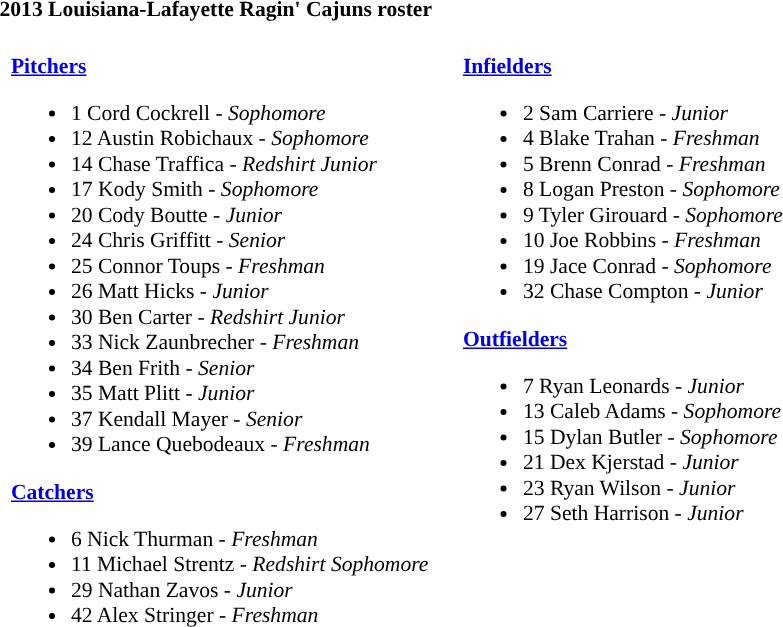<table class="toccolours" style="text-align: left; font-size:90%;">
<tr>
<th colspan="9">2013 Louisiana-Lafayette Ragin' Cajuns roster</th>
</tr>
<tr>
<td width="03"> </td>
<td valign="top"><br><strong><a href='#'>Pitchers</a></strong><ul><li>1 Cord Cockrell - <em>Sophomore</em></li><li>12 Austin Robichaux - <em>Sophomore</em></li><li>14 Chase Traffica - <em>Redshirt Junior</em></li><li>17 Kody Smith - <em>Sophomore</em></li><li>20 Cody Boutte - <em>Junior</em></li><li>24 Chris Griffitt - <em>Senior</em></li><li>25 Connor Toups - <em>Freshman</em></li><li>26 Matt Hicks - <em>Junior</em></li><li>30 Ben Carter - <em>Redshirt Junior</em></li><li>33 Nick Zaunbrecher - <em>Freshman</em></li><li>34 Ben Frith - <em>Senior</em></li><li>35 Matt Plitt - <em>Junior</em></li><li>37 Kendall Mayer - <em>Senior</em></li><li>39 Lance Quebodeaux - <em>Freshman</em></li></ul><strong><a href='#'>Catchers</a></strong><ul><li>6 Nick Thurman - <em>Freshman</em></li><li>11 Michael Strentz - <em>Redshirt Sophomore</em></li><li>29 Nathan Zavos - <em>Junior</em></li><li>42 Alex Stringer - <em>Freshman</em></li></ul></td>
<td width="15"> </td>
<td valign="top"><br><strong><a href='#'>Infielders</a></strong><ul><li>2 Sam Carriere - <em>Junior</em></li><li>4 Blake Trahan - <em>Freshman</em></li><li>5 Brenn Conrad - <em>Freshman</em></li><li>8 Logan Preston - <em>Sophomore</em></li><li>9 Tyler Girouard - <em>Sophomore</em></li><li>10 Joe Robbins - <em>Freshman</em></li><li>19 Jace Conrad - <em>Sophomore</em></li><li>32 Chase Compton - <em>Junior</em></li></ul><strong><a href='#'>Outfielders</a></strong><ul><li>7 Ryan Leonards - <em>Junior</em></li><li>13 Caleb Adams - <em>Sophomore</em></li><li>15 Dylan Butler - <em>Sophomore</em></li><li>21 Dex Kjerstad - <em>Junior</em></li><li>23 Ryan Wilson - <em>Junior</em></li><li>27 Seth Harrison - <em>Junior</em></li></ul></td>
</tr>
</table>
